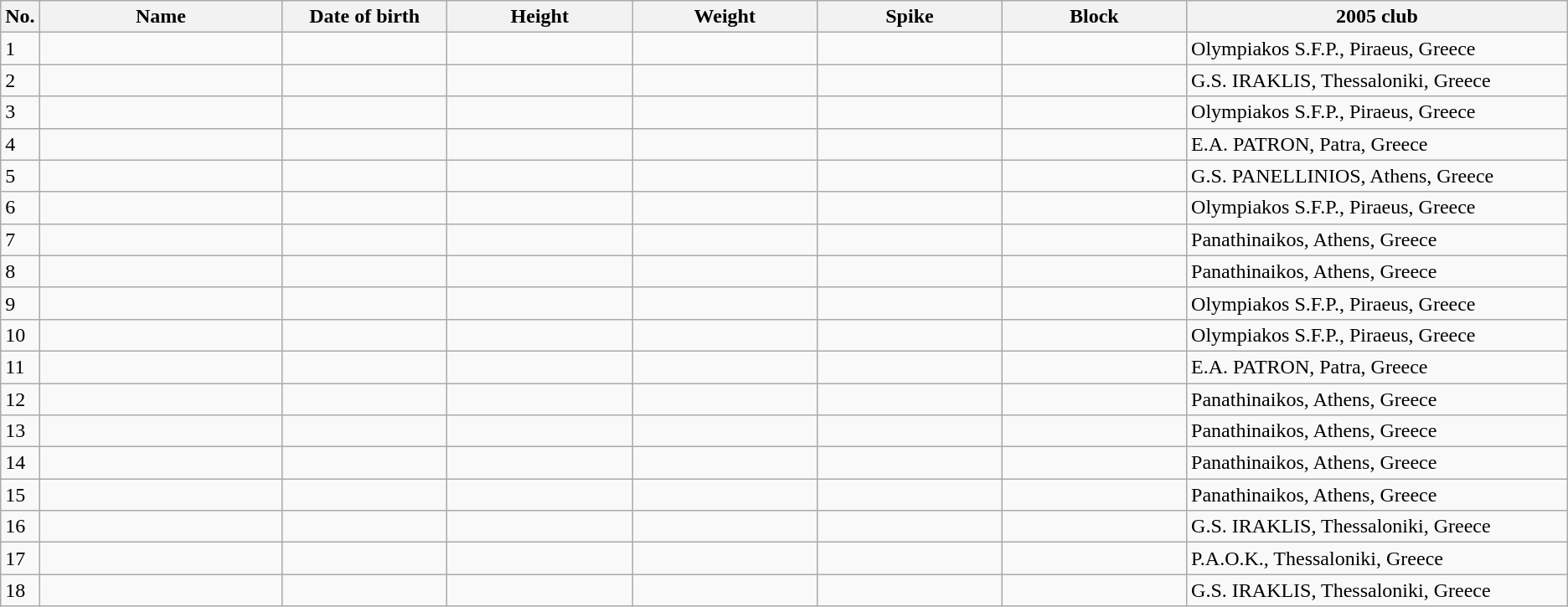<table class="wikitable sortable" style=font-size:100%; text-align:center;>
<tr>
<th>No.</th>
<th style=width:12em>Name</th>
<th style=width:8em>Date of birth</th>
<th style=width:9em>Height</th>
<th style=width:9em>Weight</th>
<th style=width:9em>Spike</th>
<th style=width:9em>Block</th>
<th style=width:19em>2005 club</th>
</tr>
<tr>
<td>1</td>
<td align=left></td>
<td align=right></td>
<td></td>
<td></td>
<td></td>
<td></td>
<td align=left>Olympiakos S.F.P., Piraeus, Greece</td>
</tr>
<tr>
<td>2</td>
<td align=left></td>
<td align=right></td>
<td></td>
<td></td>
<td></td>
<td></td>
<td align=left>G.S. IRAKLIS, Thessaloniki, Greece</td>
</tr>
<tr>
<td>3</td>
<td align=left></td>
<td align=right></td>
<td></td>
<td></td>
<td></td>
<td></td>
<td align=left>Olympiakos S.F.P., Piraeus, Greece</td>
</tr>
<tr>
<td>4</td>
<td align=left></td>
<td align=right></td>
<td></td>
<td></td>
<td></td>
<td></td>
<td align=left>E.A. PATRON, Patra, Greece</td>
</tr>
<tr>
<td>5</td>
<td align=left></td>
<td align=right></td>
<td></td>
<td></td>
<td></td>
<td></td>
<td align=left>G.S. PANELLINIOS, Athens, Greece</td>
</tr>
<tr>
<td>6</td>
<td align=left></td>
<td align=right></td>
<td></td>
<td></td>
<td></td>
<td></td>
<td align=left>Olympiakos S.F.P., Piraeus, Greece</td>
</tr>
<tr>
<td>7</td>
<td align=left></td>
<td align=right></td>
<td></td>
<td></td>
<td></td>
<td></td>
<td align=left>Panathinaikos, Athens, Greece</td>
</tr>
<tr>
<td>8</td>
<td align=left></td>
<td align=right></td>
<td></td>
<td></td>
<td></td>
<td></td>
<td align=left>Panathinaikos, Athens, Greece</td>
</tr>
<tr>
<td>9</td>
<td align=left></td>
<td align=right></td>
<td></td>
<td></td>
<td></td>
<td></td>
<td align=left>Olympiakos S.F.P., Piraeus, Greece</td>
</tr>
<tr>
<td>10</td>
<td align=left></td>
<td align=right></td>
<td></td>
<td></td>
<td></td>
<td></td>
<td align=left>Olympiakos S.F.P., Piraeus, Greece</td>
</tr>
<tr>
<td>11</td>
<td align=left></td>
<td align=right></td>
<td></td>
<td></td>
<td></td>
<td></td>
<td align=left>E.A. PATRON, Patra, Greece</td>
</tr>
<tr>
<td>12</td>
<td align=left></td>
<td align=right></td>
<td></td>
<td></td>
<td></td>
<td></td>
<td align=left>Panathinaikos, Athens, Greece</td>
</tr>
<tr>
<td>13</td>
<td align=left></td>
<td align=right></td>
<td></td>
<td></td>
<td></td>
<td></td>
<td align=left>Panathinaikos, Athens, Greece</td>
</tr>
<tr>
<td>14</td>
<td align=left></td>
<td align=right></td>
<td></td>
<td></td>
<td></td>
<td></td>
<td align=left>Panathinaikos, Athens, Greece</td>
</tr>
<tr>
<td>15</td>
<td align=left></td>
<td align=right></td>
<td></td>
<td></td>
<td></td>
<td></td>
<td align=left>Panathinaikos, Athens, Greece</td>
</tr>
<tr>
<td>16</td>
<td align=left></td>
<td align=right></td>
<td></td>
<td></td>
<td></td>
<td></td>
<td align=left>G.S. IRAKLIS, Thessaloniki, Greece</td>
</tr>
<tr>
<td>17</td>
<td align=left></td>
<td align=right></td>
<td></td>
<td></td>
<td></td>
<td></td>
<td align=left>P.A.O.K., Thessaloniki, Greece</td>
</tr>
<tr>
<td>18</td>
<td align=left></td>
<td align=right></td>
<td></td>
<td></td>
<td></td>
<td></td>
<td align=left>G.S. IRAKLIS, Thessaloniki, Greece</td>
</tr>
</table>
